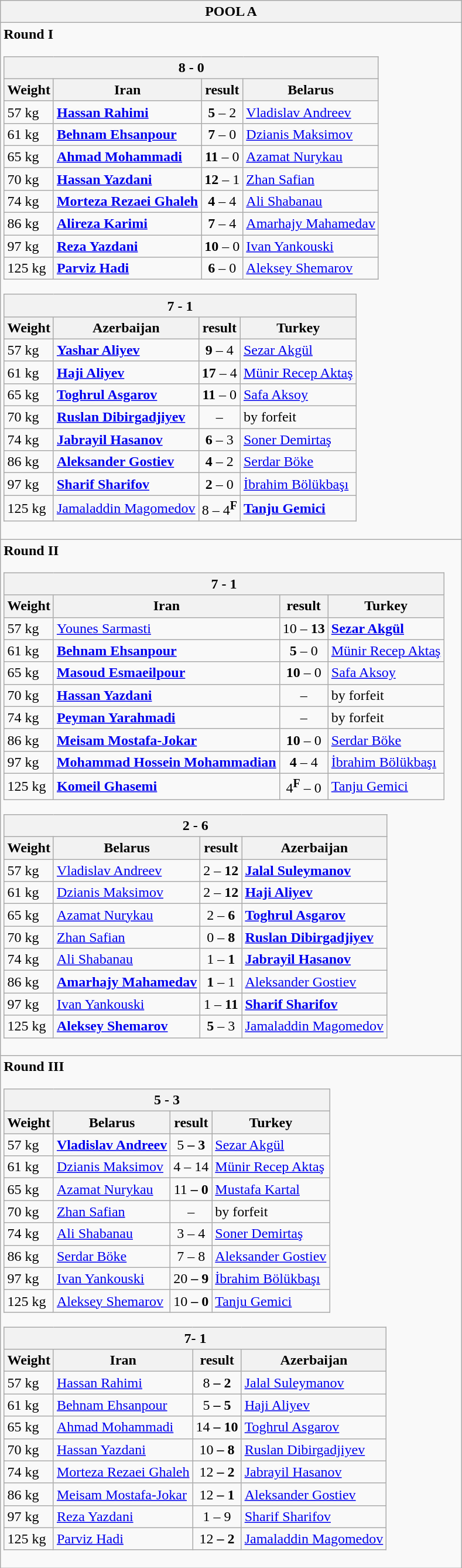<table class="wikitable outercollapse">
<tr>
<th>POOL A</th>
</tr>
<tr>
<td><strong>Round I</strong><br><table class="wikitable collapsible innercollapse">
<tr>
<th colspan=4> 8  -  0</th>
</tr>
<tr>
<th>Weight</th>
<th>Iran</th>
<th>result</th>
<th>Belarus</th>
</tr>
<tr>
<td>57 kg</td>
<td><strong><a href='#'>Hassan Rahimi</a></strong></td>
<td align=center><strong>5</strong> – 2</td>
<td><a href='#'>Vladislav Andreev</a></td>
</tr>
<tr>
<td>61 kg</td>
<td><strong><a href='#'>Behnam Ehsanpour</a></strong></td>
<td align=center><strong>7</strong> – 0</td>
<td><a href='#'>Dzianis Maksimov</a></td>
</tr>
<tr>
<td>65 kg</td>
<td><strong><a href='#'>Ahmad Mohammadi</a> </strong></td>
<td align=center><strong>11</strong> – 0</td>
<td><a href='#'>Azamat Nurykau</a></td>
</tr>
<tr>
<td>70 kg</td>
<td><strong><a href='#'>Hassan Yazdani</a></strong></td>
<td align=center><strong>12</strong> – 1</td>
<td><a href='#'>Zhan Safian</a></td>
</tr>
<tr>
<td>74 kg</td>
<td><strong><a href='#'>Morteza Rezaei Ghaleh</a></strong></td>
<td align=center><strong>4</strong> – 4</td>
<td><a href='#'>Ali Shabanau</a></td>
</tr>
<tr>
<td>86 kg</td>
<td><strong><a href='#'>Alireza Karimi</a></strong></td>
<td align=center><strong>7</strong> – 4</td>
<td><a href='#'>Amarhajy Mahamedav</a></td>
</tr>
<tr>
<td>97 kg</td>
<td><strong><a href='#'>Reza Yazdani</a></strong></td>
<td align=center><strong>10</strong> – 0</td>
<td><a href='#'>Ivan Yankouski</a></td>
</tr>
<tr>
<td>125 kg</td>
<td><strong><a href='#'>Parviz Hadi</a></strong></td>
<td align=center><strong>6</strong> – 0</td>
<td><a href='#'>Aleksey Shemarov</a></td>
</tr>
</table>
<table class="wikitable collapsible innercollapse">
<tr>
<th colspan=4> 7 -   1</th>
</tr>
<tr>
<th>Weight</th>
<th>Azerbaijan</th>
<th>result</th>
<th>Turkey</th>
</tr>
<tr>
<td>57 kg</td>
<td><strong><a href='#'>Yashar Aliyev</a></strong></td>
<td align=center><strong>9</strong> – 4</td>
<td><a href='#'>Sezar Akgül</a></td>
</tr>
<tr>
<td>61 kg</td>
<td><strong><a href='#'>Haji Aliyev</a></strong></td>
<td align=center><strong>17</strong> – 4</td>
<td><a href='#'>Münir Recep Aktaş</a></td>
</tr>
<tr>
<td>65 kg</td>
<td><strong><a href='#'>Toghrul Asgarov</a> </strong></td>
<td align=center><strong>11</strong> – 0</td>
<td><a href='#'>Safa Aksoy</a></td>
</tr>
<tr>
<td>70 kg</td>
<td><strong><a href='#'>Ruslan Dibirgadjiyev</a></strong></td>
<td align=center>–</td>
<td>by forfeit</td>
</tr>
<tr>
<td>74 kg</td>
<td><strong><a href='#'>Jabrayil Hasanov</a></strong></td>
<td align=center><strong>6</strong> – 3</td>
<td><a href='#'>Soner Demirtaş</a></td>
</tr>
<tr>
<td>86 kg</td>
<td><strong><a href='#'>Aleksander Gostiev</a></strong></td>
<td align=center><strong>4</strong> – 2</td>
<td><a href='#'>Serdar Böke</a></td>
</tr>
<tr>
<td>97 kg</td>
<td><strong><a href='#'>Sharif Sharifov</a></strong></td>
<td align=center><strong>2</strong> – 0</td>
<td><a href='#'>İbrahim Bölükbaşı</a></td>
</tr>
<tr>
<td>125 kg</td>
<td><a href='#'>Jamaladdin Magomedov</a></td>
<td align=center>8 – 4<sup><strong>F</strong></sup></td>
<td><strong><a href='#'>Tanju Gemici</a></strong></td>
</tr>
</table>
</td>
</tr>
<tr>
<td><strong>Round II</strong><br><table class="wikitable collapsible innercollapse">
<tr>
<th colspan=4> 7  -  1</th>
</tr>
<tr>
<th>Weight</th>
<th>Iran</th>
<th>result</th>
<th>Turkey</th>
</tr>
<tr>
<td>57 kg</td>
<td><a href='#'>Younes Sarmasti</a></td>
<td align=center>10 – <strong>13</strong></td>
<td><strong><a href='#'>Sezar Akgül</a></strong></td>
</tr>
<tr>
<td>61 kg</td>
<td><strong><a href='#'>Behnam Ehsanpour</a></strong></td>
<td align=center><strong>5</strong> – 0</td>
<td><a href='#'>Münir Recep Aktaş</a></td>
</tr>
<tr>
<td>65 kg</td>
<td><strong><a href='#'>Masoud Esmaeilpour</a> </strong></td>
<td align=center><strong>10</strong> – 0</td>
<td><a href='#'>Safa Aksoy</a></td>
</tr>
<tr>
<td>70 kg</td>
<td><strong><a href='#'>Hassan Yazdani</a></strong></td>
<td align=center>–</td>
<td>by forfeit</td>
</tr>
<tr>
<td>74 kg</td>
<td><strong><a href='#'>Peyman Yarahmadi</a></strong></td>
<td align=center>–</td>
<td>by forfeit</td>
</tr>
<tr>
<td>86 kg</td>
<td><strong><a href='#'>Meisam Mostafa-Jokar</a></strong></td>
<td align=center><strong>10</strong> – 0</td>
<td><a href='#'>Serdar Böke</a></td>
</tr>
<tr>
<td>97 kg</td>
<td><strong><a href='#'>Mohammad Hossein Mohammadian</a></strong></td>
<td align=center><strong>4</strong> – 4</td>
<td><a href='#'>İbrahim Bölükbaşı</a></td>
</tr>
<tr>
<td>125 kg</td>
<td><strong><a href='#'>Komeil Ghasemi</a></strong></td>
<td align=center>4<sup><strong>F</strong></sup> – 0</td>
<td><a href='#'>Tanju Gemici</a></td>
</tr>
</table>
<table class="wikitable collapsible innercollapse">
<tr>
<th colspan=4> 2 -  6</th>
</tr>
<tr>
<th>Weight</th>
<th>Belarus</th>
<th>result</th>
<th>Azerbaijan</th>
</tr>
<tr>
<td>57 kg</td>
<td><a href='#'>Vladislav Andreev</a></td>
<td align=center>2 – <strong>12</strong></td>
<td><strong><a href='#'>Jalal Suleymanov</a></strong></td>
</tr>
<tr>
<td>61 kg</td>
<td><a href='#'>Dzianis Maksimov</a></td>
<td align=center>2 – <strong>12</strong></td>
<td><strong><a href='#'>Haji Aliyev</a></strong></td>
</tr>
<tr>
<td>65 kg</td>
<td><a href='#'>Azamat Nurykau</a></td>
<td align=center>2 – <strong>6</strong></td>
<td><strong><a href='#'>Toghrul Asgarov</a></strong></td>
</tr>
<tr>
<td>70 kg</td>
<td><a href='#'>Zhan Safian</a></td>
<td align=center>0 – <strong>8</strong></td>
<td><strong><a href='#'>Ruslan Dibirgadjiyev</a></strong></td>
</tr>
<tr>
<td>74 kg</td>
<td><a href='#'>Ali Shabanau</a></td>
<td align=center>1 – <strong>1</strong></td>
<td><strong><a href='#'>Jabrayil Hasanov</a></strong></td>
</tr>
<tr>
<td>86 kg</td>
<td><strong><a href='#'>Amarhajy Mahamedav</a></strong></td>
<td align=center><strong>1</strong> – 1</td>
<td><a href='#'>Aleksander Gostiev</a></td>
</tr>
<tr>
<td>97 kg</td>
<td><a href='#'>Ivan Yankouski</a></td>
<td align=center>1 – <strong>11</strong></td>
<td><strong><a href='#'>Sharif Sharifov</a></strong></td>
</tr>
<tr>
<td>125 kg</td>
<td><strong><a href='#'>Aleksey Shemarov</a></strong></td>
<td align=center><strong>5</strong> – 3</td>
<td><a href='#'>Jamaladdin Magomedov</a></td>
</tr>
</table>
</td>
</tr>
<tr>
<td><strong>Round III</strong><br><table class="wikitable collapsible innercollapse">
<tr>
<th colspan=4> 5 -  3</th>
</tr>
<tr>
<th>Weight</th>
<th>Belarus</th>
<th>result</th>
<th>Turkey</th>
</tr>
<tr>
<td>57 kg</td>
<td><strong><a href='#'>Vladislav Andreev</a><em></td>
<td align=center></strong>5<strong> – 3</td>
<td><a href='#'>Sezar Akgül</a></td>
</tr>
<tr>
<td>61 kg</td>
<td><a href='#'>Dzianis Maksimov</a></td>
<td align=center>4 – </strong>14<strong></td>
<td></strong><a href='#'>Münir Recep Aktaş</a><strong></td>
</tr>
<tr>
<td>65 kg</td>
<td></strong><a href='#'>Azamat Nurykau</a> <strong></td>
<td align=center></strong>11<strong> – 0</td>
<td><a href='#'>Mustafa Kartal</a></td>
</tr>
<tr>
<td>70 kg</td>
<td></strong><a href='#'>Zhan Safian</a><strong></td>
<td align=center>–</td>
<td>by forfeit</td>
</tr>
<tr>
<td>74 kg</td>
<td><a href='#'>Ali Shabanau</a></td>
<td align=center>3 – </strong>4<strong></td>
<td></strong><a href='#'>Soner Demirtaş</a><strong></td>
</tr>
<tr>
<td>86 kg</td>
<td><a href='#'>Serdar Böke</a></td>
<td align=center>7 – </strong>8<strong></td>
<td></strong><a href='#'>Aleksander Gostiev</a><strong></td>
</tr>
<tr>
<td>97 kg</td>
<td></strong><a href='#'>Ivan Yankouski</a><strong></td>
<td align=center></strong>20<strong> – 9</td>
<td><a href='#'>İbrahim Bölükbaşı</a></td>
</tr>
<tr>
<td>125 kg</td>
<td></strong><a href='#'>Aleksey Shemarov</a><strong></td>
<td align=center></strong>10<strong> – 0</td>
<td><a href='#'>Tanju Gemici</a></td>
</tr>
</table>
<table class="wikitable collapsible innercollapse">
<tr>
<th colspan=4> 7-  1</th>
</tr>
<tr>
<th>Weight</th>
<th>Iran</th>
<th>result</th>
<th>Azerbaijan</th>
</tr>
<tr>
<td>57 kg</td>
<td></strong><a href='#'>Hassan Rahimi</a><strong></td>
<td align=center></strong>8<strong> – 2</td>
<td><a href='#'>Jalal Suleymanov</a></td>
</tr>
<tr>
<td>61 kg</td>
<td></strong><a href='#'>Behnam Ehsanpour</a><strong></td>
<td align=center></strong>5<strong> – 5</td>
<td><a href='#'>Haji Aliyev</a></td>
</tr>
<tr>
<td>65 kg</td>
<td></strong><a href='#'>Ahmad Mohammadi</a> <strong></td>
<td align=center></strong>14<strong> – 10</td>
<td><a href='#'>Toghrul Asgarov</a></td>
</tr>
<tr>
<td>70 kg</td>
<td></strong><a href='#'>Hassan Yazdani</a><strong></td>
<td align=center></strong>10<strong> – 8</td>
<td><a href='#'>Ruslan Dibirgadjiyev</a></td>
</tr>
<tr>
<td>74 kg</td>
<td></strong><a href='#'>Morteza Rezaei Ghaleh</a><strong></td>
<td align=center></strong>12<strong> – 2</td>
<td><a href='#'>Jabrayil Hasanov</a></td>
</tr>
<tr>
<td>86 kg</td>
<td></strong><a href='#'>Meisam Mostafa-Jokar</a><strong></td>
<td align=center></strong>12<strong> – 1</td>
<td><a href='#'>Aleksander Gostiev</a></td>
</tr>
<tr>
<td>97 kg</td>
<td><a href='#'>Reza Yazdani</a></td>
<td align=center>1 – </strong>9<strong></td>
<td></strong><a href='#'>Sharif Sharifov</a><strong></td>
</tr>
<tr>
<td>125 kg</td>
<td></strong><a href='#'>Parviz Hadi</a><strong></td>
<td align=center></strong>12<strong> – 2</td>
<td><a href='#'>Jamaladdin Magomedov</a></td>
</tr>
</table>
</td>
</tr>
</table>
